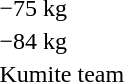<table>
<tr>
<td>−75 kg</td>
<td></td>
<td></td>
<td><br></td>
</tr>
<tr>
<td>−84 kg</td>
<td></td>
<td></td>
<td><br></td>
</tr>
<tr>
<td>Kumite team</td>
<td></td>
<td></td>
<td><br></td>
</tr>
</table>
